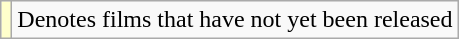<table class="wikitable">
<tr>
<td style="background:#ffc;"></td>
<td>Denotes films that have not yet been released</td>
</tr>
</table>
